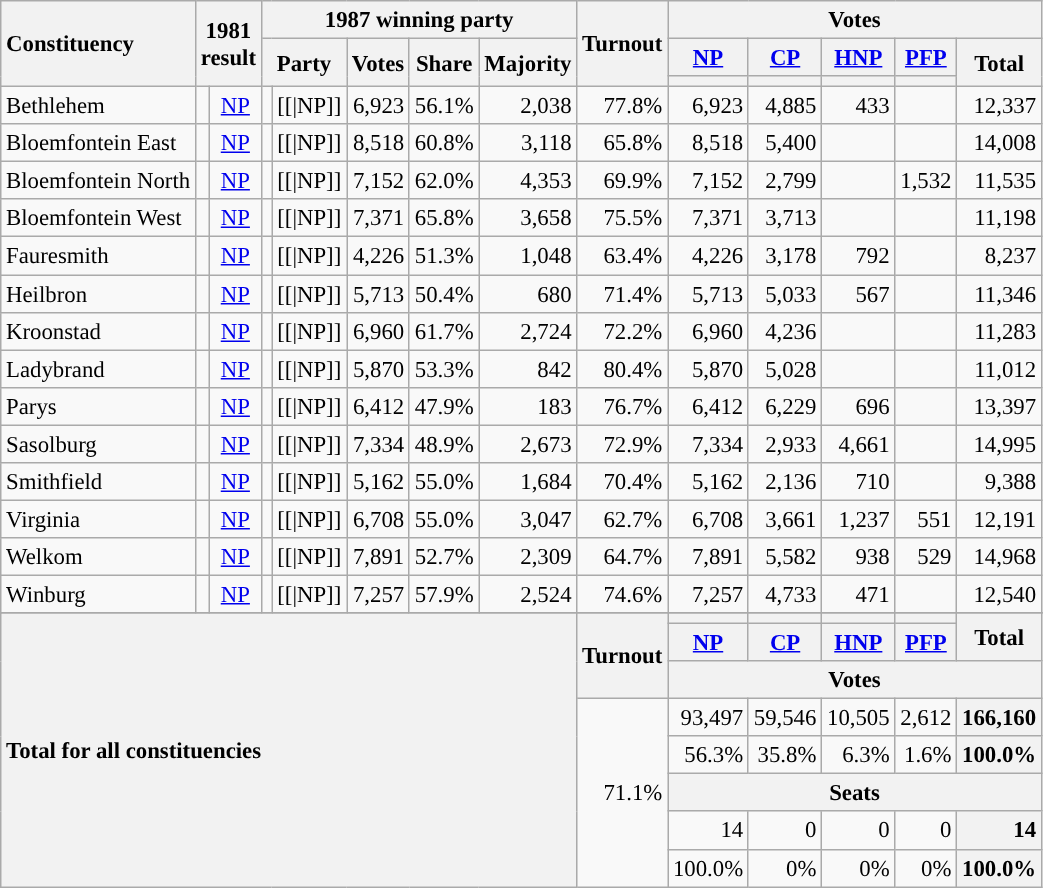<table class="wikitable sortable" style="text-align:right; font-size:95%">
<tr>
<th rowspan="3" scope="col" style="text-align:left;">Constituency</th>
<th colspan="2" rowspan="3" scope="col">1981<br>result</th>
<th colspan="5">1987 winning party</th>
<th rowspan="3" scope="col">Turnout</th>
<th colspan="5" scope="col">Votes</th>
</tr>
<tr>
<th colspan="2" rowspan="2">Party</th>
<th rowspan="2" scope="col">Votes</th>
<th rowspan="2" scope="col">Share</th>
<th rowspan="2" scope="col">Majority</th>
<th scope="col"><a href='#'>NP</a></th>
<th scope="col"><a href='#'>CP</a></th>
<th scope="col"><a href='#'>HNP</a></th>
<th scope="col"><a href='#'>PFP</a></th>
<th rowspan="2" scope="col">Total</th>
</tr>
<tr>
<th scope="col" style="background:"></th>
<th scope="col" style="background:"></th>
<th scope="col" style="background:"></th>
<th scope="col" style="background:"></th>
</tr>
<tr>
<td style="text-align:left;">Bethlehem</td>
<td style="background:"></td>
<td style="text-align:center;"><a href='#'>NP</a></td>
<td style="background:"></td>
<td style="text-align:center;">[[|NP]]</td>
<td>6,923</td>
<td>56.1%</td>
<td>2,038</td>
<td>77.8%</td>
<td>6,923</td>
<td>4,885</td>
<td>433</td>
<td></td>
<td>12,337</td>
</tr>
<tr>
<td style="text-align:left;">Bloemfontein East</td>
<td style="background:"></td>
<td style="text-align:center;"><a href='#'>NP</a></td>
<td style="background:"></td>
<td style="text-align:center;">[[|NP]]</td>
<td>8,518</td>
<td>60.8%</td>
<td>3,118</td>
<td>65.8%</td>
<td>8,518</td>
<td>5,400</td>
<td></td>
<td></td>
<td>14,008</td>
</tr>
<tr>
<td style="text-align:left;">Bloemfontein North</td>
<td style="background:"></td>
<td style="text-align:center;"><a href='#'>NP</a></td>
<td style="background:"></td>
<td style="text-align:center;">[[|NP]]</td>
<td>7,152</td>
<td>62.0%</td>
<td>4,353</td>
<td>69.9%</td>
<td>7,152</td>
<td>2,799</td>
<td></td>
<td>1,532</td>
<td>11,535</td>
</tr>
<tr>
<td style="text-align:left;">Bloemfontein West</td>
<td style="background:"></td>
<td style="text-align:center;"><a href='#'>NP</a></td>
<td style="background:"></td>
<td style="text-align:center;">[[|NP]]</td>
<td>7,371</td>
<td>65.8%</td>
<td>3,658</td>
<td>75.5%</td>
<td>7,371</td>
<td>3,713</td>
<td></td>
<td></td>
<td>11,198</td>
</tr>
<tr>
<td style="text-align:left;">Fauresmith</td>
<td style="background:"></td>
<td style="text-align:center;"><a href='#'>NP</a></td>
<td style="background:"></td>
<td style="text-align:center;">[[|NP]]</td>
<td>4,226</td>
<td>51.3%</td>
<td>1,048</td>
<td>63.4%</td>
<td>4,226</td>
<td>3,178</td>
<td>792</td>
<td></td>
<td>8,237</td>
</tr>
<tr>
<td style="text-align:left;">Heilbron</td>
<td style="background:"></td>
<td style="text-align:center;"><a href='#'>NP</a></td>
<td style="background:"></td>
<td style="text-align:center;">[[|NP]]</td>
<td>5,713</td>
<td>50.4%</td>
<td>680</td>
<td>71.4%</td>
<td>5,713</td>
<td>5,033</td>
<td>567</td>
<td></td>
<td>11,346</td>
</tr>
<tr>
<td style="text-align:left;">Kroonstad</td>
<td style="background:"></td>
<td style="text-align:center;"><a href='#'>NP</a></td>
<td style="background:"></td>
<td style="text-align:center;">[[|NP]]</td>
<td>6,960</td>
<td>61.7%</td>
<td>2,724</td>
<td>72.2%</td>
<td>6,960</td>
<td>4,236</td>
<td></td>
<td></td>
<td>11,283</td>
</tr>
<tr>
<td style="text-align:left;">Ladybrand</td>
<td style="background:"></td>
<td style="text-align:center;"><a href='#'>NP</a></td>
<td style="background:"></td>
<td style="text-align:center;">[[|NP]]</td>
<td>5,870</td>
<td>53.3%</td>
<td>842</td>
<td>80.4%</td>
<td>5,870</td>
<td>5,028</td>
<td></td>
<td></td>
<td>11,012</td>
</tr>
<tr>
<td style="text-align:left;">Parys</td>
<td style="background:"></td>
<td style="text-align:center;"><a href='#'>NP</a></td>
<td style="background:"></td>
<td style="text-align:center;">[[|NP]]</td>
<td>6,412</td>
<td>47.9%</td>
<td>183</td>
<td>76.7%</td>
<td>6,412</td>
<td>6,229</td>
<td>696</td>
<td></td>
<td>13,397</td>
</tr>
<tr>
<td style="text-align:left;">Sasolburg</td>
<td style="background:"></td>
<td style="text-align:center;"><a href='#'>NP</a></td>
<td style="background:"></td>
<td style="text-align:center;">[[|NP]]</td>
<td>7,334</td>
<td>48.9%</td>
<td>2,673</td>
<td>72.9%</td>
<td>7,334</td>
<td>2,933</td>
<td>4,661</td>
<td></td>
<td>14,995</td>
</tr>
<tr>
<td style="text-align:left;">Smithfield</td>
<td style="background:"></td>
<td style="text-align:center;"><a href='#'>NP</a></td>
<td style="background:"></td>
<td style="text-align:center;">[[|NP]]</td>
<td>5,162</td>
<td>55.0%</td>
<td>1,684</td>
<td>70.4%</td>
<td>5,162</td>
<td>2,136</td>
<td>710</td>
<td></td>
<td>9,388</td>
</tr>
<tr>
<td style="text-align:left;">Virginia</td>
<td style="background:"></td>
<td style="text-align:center;"><a href='#'>NP</a></td>
<td style="background:"></td>
<td style="text-align:center;">[[|NP]]</td>
<td>6,708</td>
<td>55.0%</td>
<td>3,047</td>
<td>62.7%</td>
<td>6,708</td>
<td>3,661</td>
<td>1,237</td>
<td>551</td>
<td>12,191</td>
</tr>
<tr>
<td style="text-align:left;">Welkom</td>
<td style="background:"></td>
<td style="text-align:center;"><a href='#'>NP</a></td>
<td style="background:"></td>
<td style="text-align:center;">[[|NP]]</td>
<td>7,891</td>
<td>52.7%</td>
<td>2,309</td>
<td>64.7%</td>
<td>7,891</td>
<td>5,582</td>
<td>938</td>
<td>529</td>
<td>14,968</td>
</tr>
<tr>
<td style="text-align:left;">Winburg</td>
<td style="background:"></td>
<td style="text-align:center;"><a href='#'>NP</a></td>
<td style="background:"></td>
<td style="text-align:center;">[[|NP]]</td>
<td>7,257</td>
<td>57.9%</td>
<td>2,524</td>
<td>74.6%</td>
<td>7,257</td>
<td>4,733</td>
<td>471</td>
<td></td>
<td>12,540</td>
</tr>
<tr>
</tr>
<tr class="sortbottom">
<th colspan="8" rowspan="8" scope="col" style="text-align:left;">Total for all constituencies</th>
<th rowspan="3" scope="col">Turnout</th>
<th scope="col" style="background:"></th>
<th scope="col" style="background:"></th>
<th scope="col" style="background:"></th>
<th scope="col" style="background:"></th>
<th rowspan="2" scope="col">Total</th>
</tr>
<tr class="sortbottom">
<th scope="col"><a href='#'>NP</a></th>
<th scope="col"><a href='#'>CP</a></th>
<th scope="col"><a href='#'>HNP</a></th>
<th scope="col"><a href='#'>PFP</a></th>
</tr>
<tr class="sortbottom">
<th colspan="5" scope="col">Votes</th>
</tr>
<tr class="sortbottom">
<td rowspan="5" style="text-align:right;">71.1%</td>
<td>93,497</td>
<td>59,546</td>
<td>10,505</td>
<td>2,612</td>
<th scope="col" style="text-align:right;">166,160</th>
</tr>
<tr class="sortbottom">
<td>56.3%</td>
<td>35.8%</td>
<td>6.3%</td>
<td>1.6%</td>
<th scope="col" style="text-align:right;">100.0%</th>
</tr>
<tr class="sortbottom">
<th colspan="5">Seats</th>
</tr>
<tr class="sortbottom">
<td>14</td>
<td>0</td>
<td>0</td>
<td>0</td>
<th scope="col" style="text-align:right;">14</th>
</tr>
<tr class="sortbottom">
<td>100.0%</td>
<td>0%</td>
<td>0%</td>
<td>0%</td>
<th scope="col" style="text-align:right;">100.0%</th>
</tr>
</table>
